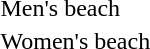<table>
<tr valign="top">
<td>Men's beach<br></td>
<td></td>
<td></td>
<td></td>
</tr>
<tr valign="top">
<td>Women's beach<br></td>
<td></td>
<td></td>
<td></td>
</tr>
</table>
